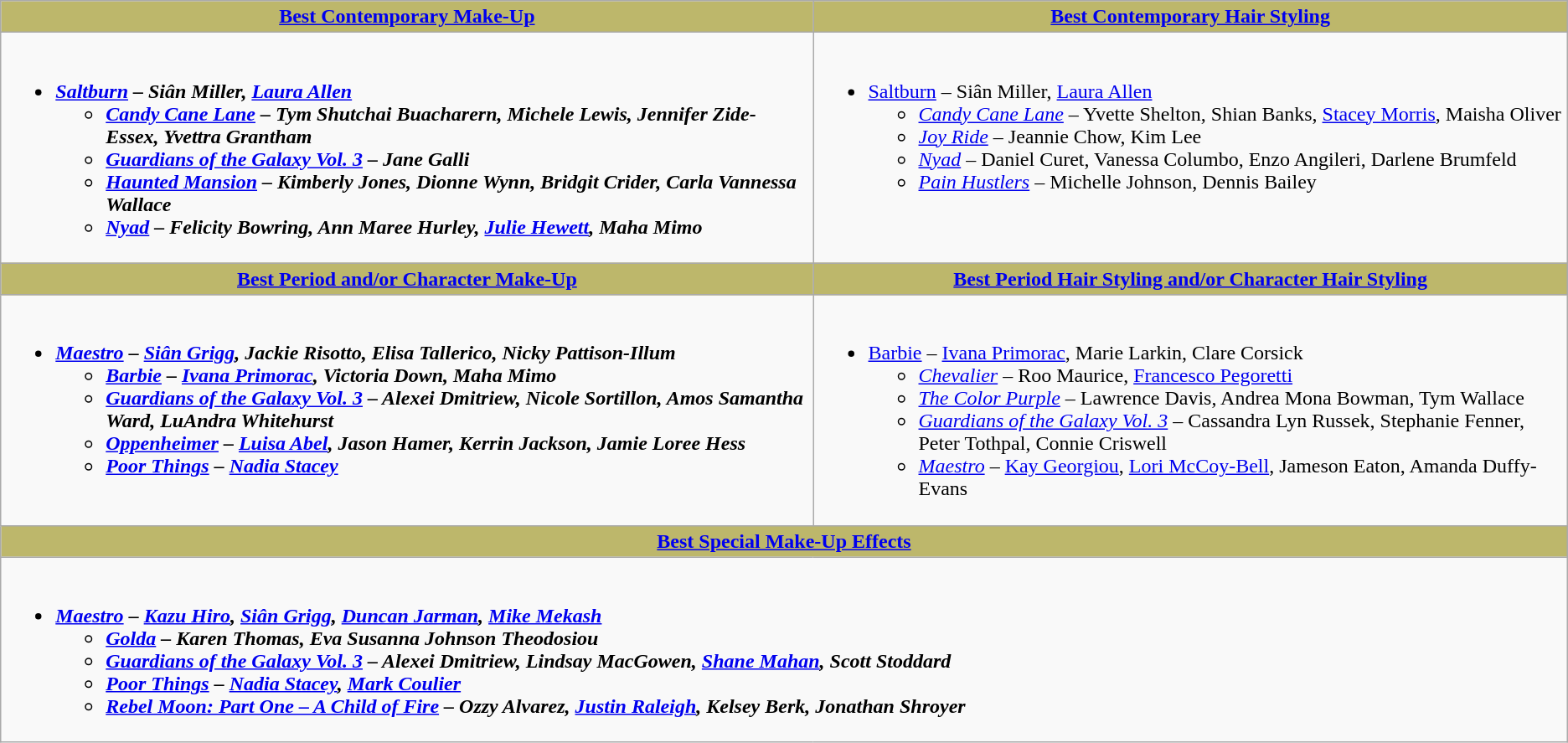<table class=wikitable>
<tr>
<th style="background:#BDB76B;"><a href='#'>Best Contemporary Make-Up</a></th>
<th style="background:#BDB76B;"><a href='#'>Best Contemporary Hair Styling</a></th>
</tr>
<tr>
<td valign="top"><br><ul><li><strong><em><a href='#'>Saltburn</a><em> – Siân Miller, <a href='#'>Laura Allen</a><strong><ul><li></em><a href='#'>Candy Cane Lane</a><em> – Tym Shutchai Buacharern, Michele Lewis, Jennifer Zide-Essex, Yvettra Grantham</li><li></em><a href='#'>Guardians of the Galaxy Vol. 3</a><em> – Jane Galli</li><li></em><a href='#'>Haunted Mansion</a><em> – Kimberly Jones, Dionne Wynn, Bridgit Crider, Carla Vannessa Wallace</li><li></em><a href='#'>Nyad</a><em> – Felicity Bowring, Ann Maree Hurley, <a href='#'>Julie Hewett</a>, Maha Mimo</li></ul></li></ul></td>
<td valign="top"><br><ul><li></em></strong><a href='#'>Saltburn</a></em> – Siân Miller, <a href='#'>Laura Allen</a></strong><ul><li><em><a href='#'>Candy Cane Lane</a></em> – Yvette Shelton, Shian Banks, <a href='#'>Stacey Morris</a>, Maisha Oliver</li><li><em><a href='#'>Joy Ride</a></em> – Jeannie Chow, Kim Lee</li><li><em><a href='#'>Nyad</a></em> – Daniel Curet, Vanessa Columbo, Enzo Angileri, Darlene Brumfeld</li><li><em><a href='#'>Pain Hustlers</a></em> – Michelle Johnson, Dennis Bailey</li></ul></li></ul></td>
</tr>
<tr>
<th style="background:#BDB76B;"><a href='#'>Best Period and/or Character Make-Up</a></th>
<th style="background:#BDB76B;"><a href='#'>Best Period Hair Styling and/or Character Hair Styling</a></th>
</tr>
<tr>
<td valign="top"><br><ul><li><strong><em><a href='#'>Maestro</a><em> – <a href='#'>Siân Grigg</a>, Jackie Risotto, Elisa Tallerico, Nicky Pattison-Illum<strong><ul><li></em><a href='#'>Barbie</a><em> – <a href='#'>Ivana Primorac</a>, Victoria Down, Maha Mimo</li><li></em><a href='#'>Guardians of the Galaxy Vol. 3</a><em> – Alexei Dmitriew, Nicole Sortillon, Amos Samantha Ward, LuAndra Whitehurst</li><li></em><a href='#'>Oppenheimer</a><em> – <a href='#'>Luisa Abel</a>, Jason Hamer, Kerrin Jackson, Jamie Loree Hess</li><li></em><a href='#'>Poor Things</a><em> – <a href='#'>Nadia Stacey</a></li></ul></li></ul></td>
<td valign="top"><br><ul><li></em></strong><a href='#'>Barbie</a></em> – <a href='#'>Ivana Primorac</a>, Marie Larkin, Clare Corsick</strong><ul><li><em><a href='#'>Chevalier</a></em> – Roo Maurice, <a href='#'>Francesco Pegoretti</a></li><li><em><a href='#'>The Color Purple</a></em> – Lawrence Davis, Andrea Mona Bowman, Tym Wallace</li><li><em><a href='#'>Guardians of the Galaxy Vol. 3</a></em> – Cassandra Lyn Russek, Stephanie Fenner, Peter Tothpal, Connie Criswell</li><li><em><a href='#'>Maestro</a></em> – <a href='#'>Kay Georgiou</a>, <a href='#'>Lori McCoy-Bell</a>, Jameson Eaton, Amanda Duffy-Evans</li></ul></li></ul></td>
</tr>
<tr>
<th colspan="2" style="background:#BDB76B;"><a href='#'>Best Special Make-Up Effects</a></th>
</tr>
<tr>
<td colspan="2" valign="top"><br><ul><li><strong><em><a href='#'>Maestro</a><em> – <a href='#'>Kazu Hiro</a>, <a href='#'>Siân Grigg</a>, <a href='#'>Duncan Jarman</a>, <a href='#'>Mike Mekash</a><strong><ul><li></em><a href='#'>Golda</a><em> – Karen Thomas, Eva Susanna Johnson Theodosiou</li><li></em><a href='#'>Guardians of the Galaxy Vol. 3</a><em> – Alexei Dmitriew, Lindsay MacGowen, <a href='#'>Shane Mahan</a>, Scott Stoddard</li><li></em><a href='#'>Poor Things</a><em> – <a href='#'>Nadia Stacey</a>, <a href='#'>Mark Coulier</a></li><li></em><a href='#'>Rebel Moon: Part One – A Child of Fire</a><em> – Ozzy Alvarez, <a href='#'>Justin Raleigh</a>, Kelsey Berk, Jonathan Shroyer</li></ul></li></ul></td>
</tr>
</table>
